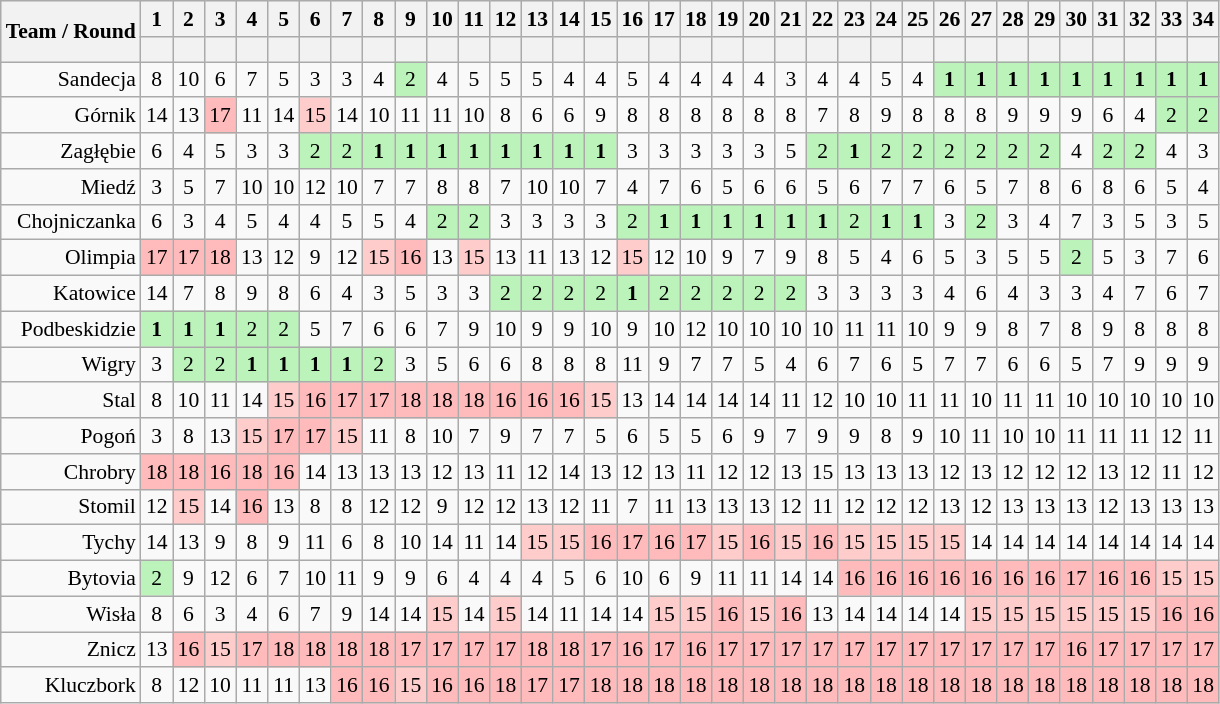<table class="wikitable sortable" style="text-align: center; font-size: 90%">
<tr style="background:#EFEFEF">
<th rowspan=2>Team / Round</th>
<th>1</th>
<th>2</th>
<th>3</th>
<th>4</th>
<th>5</th>
<th>6</th>
<th>7</th>
<th>8</th>
<th>9</th>
<th>10</th>
<th>11</th>
<th>12</th>
<th>13</th>
<th>14</th>
<th>15</th>
<th>16</th>
<th>17</th>
<th>18</th>
<th>19</th>
<th>20</th>
<th>21</th>
<th>22</th>
<th>23</th>
<th>24</th>
<th>25</th>
<th>26</th>
<th>27</th>
<th>28</th>
<th>29</th>
<th>30</th>
<th>31</th>
<th>32</th>
<th>33</th>
<th>34</th>
</tr>
<tr>
<th height="10"></th>
<th></th>
<th></th>
<th></th>
<th></th>
<th></th>
<th></th>
<th></th>
<th></th>
<th></th>
<th></th>
<th></th>
<th></th>
<th></th>
<th></th>
<th></th>
<th></th>
<th></th>
<th></th>
<th></th>
<th></th>
<th></th>
<th></th>
<th></th>
<th></th>
<th></th>
<th></th>
<th></th>
<th></th>
<th></th>
<th></th>
<th></th>
<th></th>
<th></th>
</tr>
<tr>
<td align="right">Sandecja</td>
<td>8</td>
<td>10</td>
<td>6</td>
<td>7</td>
<td>5</td>
<td>3</td>
<td>3</td>
<td>4</td>
<td bgcolor="#BBF3BB">2</td>
<td>4</td>
<td>5</td>
<td>5</td>
<td>5</td>
<td>4</td>
<td>4</td>
<td>5</td>
<td>4</td>
<td>4</td>
<td>4</td>
<td>4</td>
<td>3</td>
<td>4</td>
<td>4</td>
<td>5</td>
<td>4</td>
<td bgcolor="#BBF3BB"><strong>1</strong></td>
<td bgcolor="#BBF3BB"><strong>1</strong></td>
<td bgcolor="#BBF3BB"><strong>1</strong></td>
<td bgcolor="#BBF3BB"><strong>1</strong></td>
<td bgcolor="#BBF3BB"><strong>1</strong></td>
<td bgcolor="#BBF3BB"><strong>1</strong></td>
<td bgcolor="#BBF3BB"><strong>1</strong></td>
<td bgcolor="#BBF3BB"><strong>1</strong></td>
<td bgcolor="#BBF3BB"><strong>1</strong></td>
</tr>
<tr>
<td align="right">Górnik</td>
<td>14</td>
<td>13</td>
<td bgcolor="FFBBBB">17</td>
<td>11</td>
<td>14</td>
<td bgcolor="FFCCCC">15</td>
<td>14</td>
<td>10</td>
<td>11</td>
<td>11</td>
<td>10</td>
<td>8</td>
<td>6</td>
<td>6</td>
<td>9</td>
<td>8</td>
<td>8</td>
<td>8</td>
<td>8</td>
<td>8</td>
<td>8</td>
<td>7</td>
<td>8</td>
<td>9</td>
<td>8</td>
<td>8</td>
<td>8</td>
<td>9</td>
<td>9</td>
<td>9</td>
<td>6</td>
<td>4</td>
<td bgcolor="#BBF3BB">2</td>
<td bgcolor="#BBF3BB">2</td>
</tr>
<tr>
<td align="right">Zagłębie</td>
<td>6</td>
<td>4</td>
<td>5</td>
<td>3</td>
<td>3</td>
<td bgcolor="#BBF3BB">2</td>
<td bgcolor="#BBF3BB">2</td>
<td bgcolor="#BBF3BB"><strong>1</strong></td>
<td bgcolor="#BBF3BB"><strong>1</strong></td>
<td bgcolor="#BBF3BB"><strong>1</strong></td>
<td bgcolor="#BBF3BB"><strong>1</strong></td>
<td bgcolor="#BBF3BB"><strong>1</strong></td>
<td bgcolor="#BBF3BB"><strong>1</strong></td>
<td bgcolor="#BBF3BB"><strong>1</strong></td>
<td bgcolor="#BBF3BB"><strong>1</strong></td>
<td>3</td>
<td>3</td>
<td>3</td>
<td>3</td>
<td>3</td>
<td>5</td>
<td bgcolor="#BBF3BB">2</td>
<td bgcolor="#BBF3BB"><strong>1</strong></td>
<td bgcolor="#BBF3BB">2</td>
<td bgcolor="#BBF3BB">2</td>
<td bgcolor="#BBF3BB">2</td>
<td bgcolor="#BBF3BB">2</td>
<td bgcolor="#BBF3BB">2</td>
<td bgcolor="#BBF3BB">2</td>
<td>4</td>
<td bgcolor="#BBF3BB">2</td>
<td bgcolor="#BBF3BB">2</td>
<td>4</td>
<td>3</td>
</tr>
<tr>
<td align="right">Miedź</td>
<td>3</td>
<td>5</td>
<td>7</td>
<td>10</td>
<td>10</td>
<td>12</td>
<td>10</td>
<td>7</td>
<td>7</td>
<td>8</td>
<td>8</td>
<td>7</td>
<td>10</td>
<td>10</td>
<td>7</td>
<td>4</td>
<td>7</td>
<td>6</td>
<td>5</td>
<td>6</td>
<td>6</td>
<td>5</td>
<td>6</td>
<td>7</td>
<td>7</td>
<td>6</td>
<td>5</td>
<td>7</td>
<td>8</td>
<td>6</td>
<td>8</td>
<td>6</td>
<td>5</td>
<td>4</td>
</tr>
<tr>
<td align="right">Chojniczanka</td>
<td>6</td>
<td>3</td>
<td>4</td>
<td>5</td>
<td>4</td>
<td>4</td>
<td>5</td>
<td>5</td>
<td>4</td>
<td bgcolor="#BBF3BB">2</td>
<td bgcolor="#BBF3BB">2</td>
<td>3</td>
<td>3</td>
<td>3</td>
<td>3</td>
<td bgcolor="#BBF3BB">2</td>
<td bgcolor="#BBF3BB"><strong>1</strong></td>
<td bgcolor="#BBF3BB"><strong>1</strong></td>
<td bgcolor="#BBF3BB"><strong>1</strong></td>
<td bgcolor="#BBF3BB"><strong>1</strong></td>
<td bgcolor="#BBF3BB"><strong>1</strong></td>
<td bgcolor="#BBF3BB"><strong>1</strong></td>
<td bgcolor="#BBF3BB">2</td>
<td bgcolor="#BBF3BB"><strong>1</strong></td>
<td bgcolor="#BBF3BB"><strong>1</strong></td>
<td>3</td>
<td bgcolor="#BBF3BB">2</td>
<td>3</td>
<td>4</td>
<td>7</td>
<td>3</td>
<td>5</td>
<td>3</td>
<td>5</td>
</tr>
<tr>
<td align="right">Olimpia</td>
<td bgcolor="FFBBBB">17</td>
<td bgcolor="FFBBBB">17</td>
<td bgcolor="FFBBBB">18</td>
<td>13</td>
<td>12</td>
<td>9</td>
<td>12</td>
<td bgcolor="FFCCCC">15</td>
<td bgcolor="FFBBBB">16</td>
<td>13</td>
<td bgcolor="FFCCCC">15</td>
<td>13</td>
<td>11</td>
<td>13</td>
<td>12</td>
<td bgcolor="FFCCCC">15</td>
<td>12</td>
<td>10</td>
<td>9</td>
<td>7</td>
<td>9</td>
<td>8</td>
<td>5</td>
<td>4</td>
<td>6</td>
<td>5</td>
<td>3</td>
<td>5</td>
<td>5</td>
<td bgcolor="#BBF3BB">2</td>
<td>5</td>
<td>3</td>
<td>7</td>
<td>6</td>
</tr>
<tr>
<td align="right">Katowice</td>
<td>14</td>
<td>7</td>
<td>8</td>
<td>9</td>
<td>8</td>
<td>6</td>
<td>4</td>
<td>3</td>
<td>5</td>
<td>3</td>
<td>3</td>
<td bgcolor="#BBF3BB">2</td>
<td bgcolor="#BBF3BB">2</td>
<td bgcolor="#BBF3BB">2</td>
<td bgcolor="#BBF3BB">2</td>
<td bgcolor="#BBF3BB"><strong>1</strong></td>
<td bgcolor="#BBF3BB">2</td>
<td bgcolor="#BBF3BB">2</td>
<td bgcolor="#BBF3BB">2</td>
<td bgcolor="#BBF3BB">2</td>
<td bgcolor="#BBF3BB">2</td>
<td>3</td>
<td>3</td>
<td>3</td>
<td>3</td>
<td>4</td>
<td>6</td>
<td>4</td>
<td>3</td>
<td>3</td>
<td>4</td>
<td>7</td>
<td>6</td>
<td>7</td>
</tr>
<tr>
<td align="right">Podbeskidzie</td>
<td bgcolor="#BBF3BB"><strong>1</strong></td>
<td bgcolor="#BBF3BB"><strong>1</strong></td>
<td bgcolor="#BBF3BB"><strong>1</strong></td>
<td bgcolor="#BBF3BB">2</td>
<td bgcolor="#BBF3BB">2</td>
<td>5</td>
<td>7</td>
<td>6</td>
<td>6</td>
<td>7</td>
<td>9</td>
<td>10</td>
<td>9</td>
<td>9</td>
<td>10</td>
<td>9</td>
<td>10</td>
<td>12</td>
<td>10</td>
<td>10</td>
<td>10</td>
<td>10</td>
<td>11</td>
<td>11</td>
<td>10</td>
<td>9</td>
<td>9</td>
<td>8</td>
<td>7</td>
<td>8</td>
<td>9</td>
<td>8</td>
<td>8</td>
<td>8</td>
</tr>
<tr>
<td align="right">Wigry</td>
<td>3</td>
<td bgcolor="#BBF3BB">2</td>
<td bgcolor="#BBF3BB">2</td>
<td bgcolor="#BBF3BB"><strong>1</strong></td>
<td bgcolor="#BBF3BB"><strong>1</strong></td>
<td bgcolor="#BBF3BB"><strong>1</strong></td>
<td bgcolor="#BBF3BB"><strong>1</strong></td>
<td bgcolor="#BBF3BB">2</td>
<td>3</td>
<td>5</td>
<td>6</td>
<td>6</td>
<td>8</td>
<td>8</td>
<td>8</td>
<td>11</td>
<td>9</td>
<td>7</td>
<td>7</td>
<td>5</td>
<td>4</td>
<td>6</td>
<td>7</td>
<td>6</td>
<td>5</td>
<td>7</td>
<td>7</td>
<td>6</td>
<td>6</td>
<td>5</td>
<td>7</td>
<td>9</td>
<td>9</td>
<td>9</td>
</tr>
<tr>
<td align="right">Stal</td>
<td>8</td>
<td>10</td>
<td>11</td>
<td>14</td>
<td bgcolor="FFCCCC">15</td>
<td bgcolor="FFBBBB">16</td>
<td bgcolor="FFBBBB">17</td>
<td bgcolor="FFBBBB">17</td>
<td bgcolor="FFBBBB">18</td>
<td bgcolor="FFBBBB">18</td>
<td bgcolor="FFBBBB">18</td>
<td bgcolor="FFBBBB">16</td>
<td bgcolor="FFBBBB">16</td>
<td bgcolor="FFBBBB">16</td>
<td bgcolor="FFCCCC">15</td>
<td>13</td>
<td>14</td>
<td>14</td>
<td>14</td>
<td>14</td>
<td>11</td>
<td>12</td>
<td>10</td>
<td>10</td>
<td>11</td>
<td>11</td>
<td>10</td>
<td>11</td>
<td>11</td>
<td>10</td>
<td>10</td>
<td>10</td>
<td>10</td>
<td>10</td>
</tr>
<tr>
<td align="right">Pogoń</td>
<td>3</td>
<td>8</td>
<td>13</td>
<td bgcolor="FFCCCC">15</td>
<td bgcolor="FFBBBB">17</td>
<td bgcolor="FFBBBB">17</td>
<td bgcolor="FFCCCC">15</td>
<td>11</td>
<td>8</td>
<td>10</td>
<td>7</td>
<td>9</td>
<td>7</td>
<td>7</td>
<td>5</td>
<td>6</td>
<td>5</td>
<td>5</td>
<td>6</td>
<td>9</td>
<td>7</td>
<td>9</td>
<td>9</td>
<td>8</td>
<td>9</td>
<td>10</td>
<td>11</td>
<td>10</td>
<td>10</td>
<td>11</td>
<td>11</td>
<td>11</td>
<td>12</td>
<td>11</td>
</tr>
<tr>
<td align="right">Chrobry</td>
<td bgcolor="FFBBBB">18</td>
<td bgcolor="FFBBBB">18</td>
<td bgcolor="FFBBBB">16</td>
<td bgcolor="FFBBBB">18</td>
<td bgcolor="FFBBBB">16</td>
<td>14</td>
<td>13</td>
<td>13</td>
<td>13</td>
<td>12</td>
<td>13</td>
<td>11</td>
<td>12</td>
<td>14</td>
<td>13</td>
<td>12</td>
<td>13</td>
<td>11</td>
<td>12</td>
<td>12</td>
<td>13</td>
<td>15</td>
<td>13</td>
<td>13</td>
<td>13</td>
<td>12</td>
<td>13</td>
<td>12</td>
<td>12</td>
<td>12</td>
<td>13</td>
<td>12</td>
<td>11</td>
<td>12</td>
</tr>
<tr>
<td align="right">Stomil</td>
<td>12</td>
<td bgcolor="FFCCCC">15</td>
<td>14</td>
<td bgcolor="FFBBBB">16</td>
<td>13</td>
<td>8</td>
<td>8</td>
<td>12</td>
<td>12</td>
<td>9</td>
<td>12</td>
<td>12</td>
<td>13</td>
<td>12</td>
<td>11</td>
<td>7</td>
<td>11</td>
<td>13</td>
<td>13</td>
<td>13</td>
<td>12</td>
<td>11</td>
<td>12</td>
<td>12</td>
<td>12</td>
<td>13</td>
<td>12</td>
<td>13</td>
<td>13</td>
<td>13</td>
<td>12</td>
<td>13</td>
<td>13</td>
<td>13</td>
</tr>
<tr>
<td align="right">Tychy</td>
<td>14</td>
<td>13</td>
<td>9</td>
<td>8</td>
<td>9</td>
<td>11</td>
<td>6</td>
<td>8</td>
<td>10</td>
<td>14</td>
<td>11</td>
<td>14</td>
<td bgcolor="FFCCCC">15</td>
<td bgcolor="FFCCCC">15</td>
<td bgcolor="FFBBBB">16</td>
<td bgcolor="FFBBBB">17</td>
<td bgcolor="FFBBBB">16</td>
<td bgcolor="FFBBBB">17</td>
<td bgcolor="FFCCCC">15</td>
<td bgcolor="FFBBBB">16</td>
<td bgcolor="FFCCCC">15</td>
<td bgcolor="FFBBBB">16</td>
<td bgcolor="FFCCCC">15</td>
<td bgcolor="FFCCCC">15</td>
<td bgcolor="FFCCCC">15</td>
<td bgcolor="FFCCCC">15</td>
<td>14</td>
<td>14</td>
<td>14</td>
<td>14</td>
<td>14</td>
<td>14</td>
<td>14</td>
<td>14</td>
</tr>
<tr>
<td align="right">Bytovia</td>
<td bgcolor="#BBF3BB">2</td>
<td>9</td>
<td>12</td>
<td>6</td>
<td>7</td>
<td>10</td>
<td>11</td>
<td>9</td>
<td>9</td>
<td>6</td>
<td>4</td>
<td>4</td>
<td>4</td>
<td>5</td>
<td>6</td>
<td>10</td>
<td>6</td>
<td>9</td>
<td>11</td>
<td>11</td>
<td>14</td>
<td>14</td>
<td bgcolor="FFBBBB">16</td>
<td bgcolor="FFBBBB">16</td>
<td bgcolor="FFBBBB">16</td>
<td bgcolor="FFBBBB">16</td>
<td bgcolor="FFBBBB">16</td>
<td bgcolor="FFBBBB">16</td>
<td bgcolor="FFBBBB">16</td>
<td bgcolor="FFBBBB">17</td>
<td bgcolor="FFBBBB">16</td>
<td bgcolor="FFBBBB">16</td>
<td bgcolor="FFCCCC">15</td>
<td bgcolor="FFCCCC">15</td>
</tr>
<tr>
<td align="right">Wisła</td>
<td>8</td>
<td>6</td>
<td>3</td>
<td>4</td>
<td>6</td>
<td>7</td>
<td>9</td>
<td>14</td>
<td>14</td>
<td bgcolor="FFCCCC">15</td>
<td>14</td>
<td bgcolor="FFCCCC">15</td>
<td>14</td>
<td>11</td>
<td>14</td>
<td>14</td>
<td bgcolor="FFCCCC">15</td>
<td bgcolor="FFCCCC">15</td>
<td bgcolor="FFBBBB">16</td>
<td bgcolor="FFCCCC">15</td>
<td bgcolor="FFBBBB">16</td>
<td>13</td>
<td>14</td>
<td>14</td>
<td>14</td>
<td>14</td>
<td bgcolor="FFCCCC">15</td>
<td bgcolor="FFCCCC">15</td>
<td bgcolor="FFCCCC">15</td>
<td bgcolor="FFCCCC">15</td>
<td bgcolor="FFCCCC">15</td>
<td bgcolor="FFCCCC">15</td>
<td bgcolor="FFBBBB">16</td>
<td bgcolor="FFBBBB">16</td>
</tr>
<tr>
<td align="right">Znicz</td>
<td>13</td>
<td bgcolor="FFBBBB">16</td>
<td bgcolor="FFCCCC">15</td>
<td bgcolor="FFBBBB">17</td>
<td bgcolor="FFBBBB">18</td>
<td bgcolor="FFBBBB">18</td>
<td bgcolor="FFBBBB">18</td>
<td bgcolor="FFBBBB">18</td>
<td bgcolor="FFBBBB">17</td>
<td bgcolor="FFBBBB">17</td>
<td bgcolor="FFBBBB">17</td>
<td bgcolor="FFBBBB">17</td>
<td bgcolor="FFBBBB">18</td>
<td bgcolor="FFBBBB">18</td>
<td bgcolor="FFBBBB">17</td>
<td bgcolor="FFBBBB">16</td>
<td bgcolor="FFBBBB">17</td>
<td bgcolor="FFBBBB">16</td>
<td bgcolor="FFBBBB">17</td>
<td bgcolor="FFBBBB">17</td>
<td bgcolor="FFBBBB">17</td>
<td bgcolor="FFBBBB">17</td>
<td bgcolor="FFBBBB">17</td>
<td bgcolor="FFBBBB">17</td>
<td bgcolor="FFBBBB">17</td>
<td bgcolor="FFBBBB">17</td>
<td bgcolor="FFBBBB">17</td>
<td bgcolor="FFBBBB">17</td>
<td bgcolor="FFBBBB">17</td>
<td bgcolor="FFBBBB">16</td>
<td bgcolor="FFBBBB">17</td>
<td bgcolor="FFBBBB">17</td>
<td bgcolor="FFBBBB">17</td>
<td bgcolor="FFBBBB">17</td>
</tr>
<tr>
<td align="right">Kluczbork</td>
<td>8</td>
<td>12</td>
<td>10</td>
<td>11</td>
<td>11</td>
<td>13</td>
<td bgcolor="FFBBBB">16</td>
<td bgcolor="FFBBBB">16</td>
<td bgcolor="FFCCCC">15</td>
<td bgcolor="FFBBBB">16</td>
<td bgcolor="FFBBBB">16</td>
<td bgcolor="FFBBBB">18</td>
<td bgcolor="FFBBBB">17</td>
<td bgcolor="FFBBBB">17</td>
<td bgcolor="FFBBBB">18</td>
<td bgcolor="FFBBBB">18</td>
<td bgcolor="FFBBBB">18</td>
<td bgcolor="FFBBBB">18</td>
<td bgcolor="FFBBBB">18</td>
<td bgcolor="FFBBBB">18</td>
<td bgcolor="FFBBBB">18</td>
<td bgcolor="FFBBBB">18</td>
<td bgcolor="FFBBBB">18</td>
<td bgcolor="FFBBBB">18</td>
<td bgcolor="FFBBBB">18</td>
<td bgcolor="FFBBBB">18</td>
<td bgcolor="FFBBBB">18</td>
<td bgcolor="FFBBBB">18</td>
<td bgcolor="FFBBBB">18</td>
<td bgcolor="FFBBBB">18</td>
<td bgcolor="FFBBBB">18</td>
<td bgcolor="FFBBBB">18</td>
<td bgcolor="FFBBBB">18</td>
<td bgcolor="FFBBBB">18</td>
</tr>
</table>
